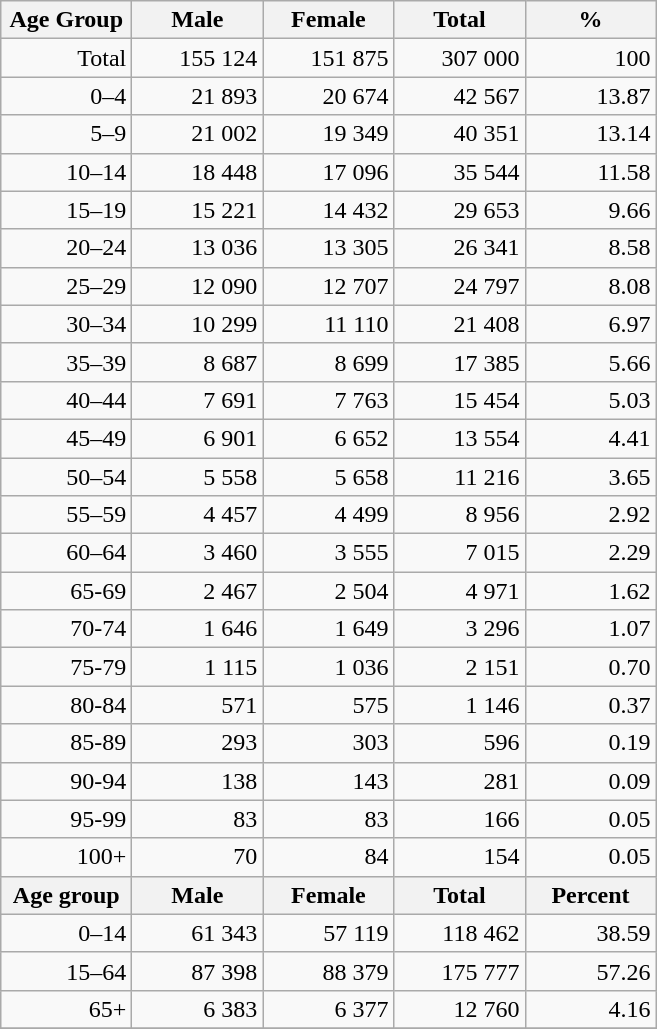<table class="wikitable">
<tr>
<th width="80pt">Age Group</th>
<th width="80pt">Male</th>
<th width="80pt">Female</th>
<th width="80pt">Total</th>
<th width="80pt">%</th>
</tr>
<tr>
<td align="right">Total</td>
<td align="right">155 124</td>
<td align="right">151 875</td>
<td align="right">307 000</td>
<td align="right">100</td>
</tr>
<tr>
<td align="right">0–4</td>
<td align="right">21 893</td>
<td align="right">20 674</td>
<td align="right">42 567</td>
<td align="right">13.87</td>
</tr>
<tr>
<td align="right">5–9</td>
<td align="right">21 002</td>
<td align="right">19 349</td>
<td align="right">40 351</td>
<td align="right">13.14</td>
</tr>
<tr>
<td align="right">10–14</td>
<td align="right">18 448</td>
<td align="right">17 096</td>
<td align="right">35 544</td>
<td align="right">11.58</td>
</tr>
<tr>
<td align="right">15–19</td>
<td align="right">15 221</td>
<td align="right">14 432</td>
<td align="right">29 653</td>
<td align="right">9.66</td>
</tr>
<tr>
<td align="right">20–24</td>
<td align="right">13 036</td>
<td align="right">13 305</td>
<td align="right">26 341</td>
<td align="right">8.58</td>
</tr>
<tr>
<td align="right">25–29</td>
<td align="right">12 090</td>
<td align="right">12 707</td>
<td align="right">24 797</td>
<td align="right">8.08</td>
</tr>
<tr>
<td align="right">30–34</td>
<td align="right">10 299</td>
<td align="right">11 110</td>
<td align="right">21 408</td>
<td align="right">6.97</td>
</tr>
<tr>
<td align="right">35–39</td>
<td align="right">8 687</td>
<td align="right">8 699</td>
<td align="right">17 385</td>
<td align="right">5.66</td>
</tr>
<tr>
<td align="right">40–44</td>
<td align="right">7 691</td>
<td align="right">7 763</td>
<td align="right">15 454</td>
<td align="right">5.03</td>
</tr>
<tr>
<td align="right">45–49</td>
<td align="right">6 901</td>
<td align="right">6 652</td>
<td align="right">13 554</td>
<td align="right">4.41</td>
</tr>
<tr>
<td align="right">50–54</td>
<td align="right">5 558</td>
<td align="right">5 658</td>
<td align="right">11 216</td>
<td align="right">3.65</td>
</tr>
<tr>
<td align="right">55–59</td>
<td align="right">4 457</td>
<td align="right">4 499</td>
<td align="right">8 956</td>
<td align="right">2.92</td>
</tr>
<tr>
<td align="right">60–64</td>
<td align="right">3 460</td>
<td align="right">3 555</td>
<td align="right">7 015</td>
<td align="right">2.29</td>
</tr>
<tr>
<td align="right">65-69</td>
<td align="right">2 467</td>
<td align="right">2 504</td>
<td align="right">4 971</td>
<td align="right">1.62</td>
</tr>
<tr>
<td align="right">70-74</td>
<td align="right">1 646</td>
<td align="right">1 649</td>
<td align="right">3 296</td>
<td align="right">1.07</td>
</tr>
<tr>
<td align="right">75-79</td>
<td align="right">1 115</td>
<td align="right">1 036</td>
<td align="right">2 151</td>
<td align="right">0.70</td>
</tr>
<tr>
<td align="right">80-84</td>
<td align="right">571</td>
<td align="right">575</td>
<td align="right">1 146</td>
<td align="right">0.37</td>
</tr>
<tr>
<td align="right">85-89</td>
<td align="right">293</td>
<td align="right">303</td>
<td align="right">596</td>
<td align="right">0.19</td>
</tr>
<tr>
<td align="right">90-94</td>
<td align="right">138</td>
<td align="right">143</td>
<td align="right">281</td>
<td align="right">0.09</td>
</tr>
<tr>
<td align="right">95-99</td>
<td align="right">83</td>
<td align="right">83</td>
<td align="right">166</td>
<td align="right">0.05</td>
</tr>
<tr>
<td align="right">100+</td>
<td align="right">70</td>
<td align="right">84</td>
<td align="right">154</td>
<td align="right">0.05</td>
</tr>
<tr>
<th width="50">Age group</th>
<th width="80pt">Male</th>
<th width="80">Female</th>
<th width="80">Total</th>
<th width="50">Percent</th>
</tr>
<tr>
<td align="right">0–14</td>
<td align="right">61 343</td>
<td align="right">57 119</td>
<td align="right">118 462</td>
<td align="right">38.59</td>
</tr>
<tr>
<td align="right">15–64</td>
<td align="right">87 398</td>
<td align="right">88 379</td>
<td align="right">175 777</td>
<td align="right">57.26</td>
</tr>
<tr>
<td align="right">65+</td>
<td align="right">6 383</td>
<td align="right">6 377</td>
<td align="right">12 760</td>
<td align="right">4.16</td>
</tr>
<tr>
</tr>
</table>
